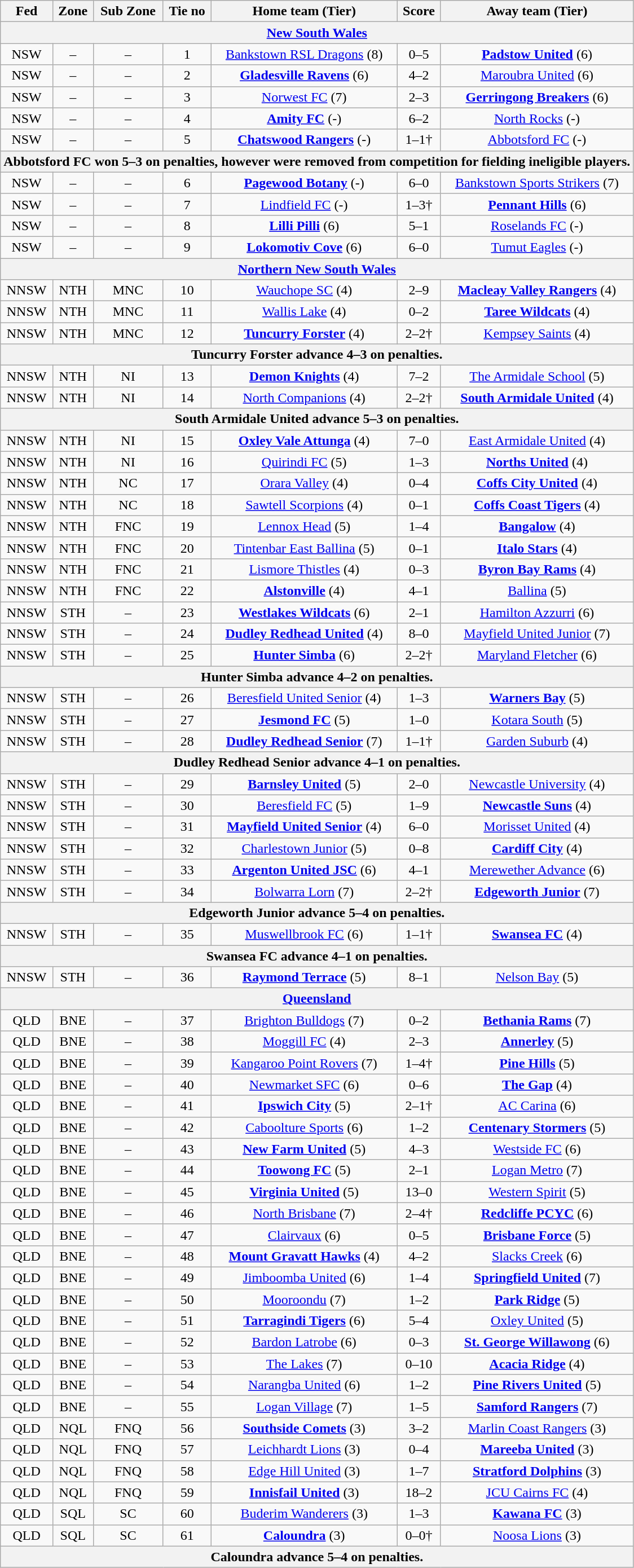<table class="wikitable" style="text-align:center">
<tr>
<th>Fed</th>
<th>Zone</th>
<th>Sub Zone</th>
<th>Tie no</th>
<th>Home team (Tier)</th>
<th>Score</th>
<th>Away team (Tier)</th>
</tr>
<tr>
<th colspan=7><a href='#'>New South Wales</a></th>
</tr>
<tr>
<td>NSW</td>
<td>–</td>
<td>–</td>
<td>1</td>
<td><a href='#'>Bankstown RSL Dragons</a> (8)</td>
<td>0–5</td>
<td><strong><a href='#'>Padstow United</a></strong> (6)</td>
</tr>
<tr>
<td>NSW</td>
<td>–</td>
<td>–</td>
<td>2</td>
<td><strong><a href='#'>Gladesville Ravens</a></strong> (6)</td>
<td>4–2</td>
<td><a href='#'>Maroubra United</a> (6)</td>
</tr>
<tr>
<td>NSW</td>
<td>–</td>
<td>–</td>
<td>3</td>
<td><a href='#'>Norwest FC</a> (7)</td>
<td>2–3</td>
<td><strong><a href='#'>Gerringong Breakers</a></strong> (6)</td>
</tr>
<tr>
<td>NSW</td>
<td>–</td>
<td>–</td>
<td>4</td>
<td><strong><a href='#'>Amity FC</a></strong> (-)</td>
<td>6–2</td>
<td><a href='#'>North Rocks</a> (-)</td>
</tr>
<tr>
<td>NSW</td>
<td>–</td>
<td>–</td>
<td>5</td>
<td><strong><a href='#'>Chatswood Rangers</a></strong> (-)</td>
<td>1–1†</td>
<td><a href='#'>Abbotsford FC</a> (-)</td>
</tr>
<tr>
<th colspan=7>Abbotsford FC won 5–3 on penalties, however were removed from competition for fielding ineligible players.</th>
</tr>
<tr>
<td>NSW</td>
<td>–</td>
<td>–</td>
<td>6</td>
<td><strong><a href='#'>Pagewood Botany</a></strong> (-)</td>
<td>6–0</td>
<td><a href='#'>Bankstown Sports Strikers</a> (7)</td>
</tr>
<tr>
<td>NSW</td>
<td>–</td>
<td>–</td>
<td>7</td>
<td><a href='#'>Lindfield FC</a> (-)</td>
<td>1–3†</td>
<td><strong><a href='#'>Pennant Hills</a></strong> (6)</td>
</tr>
<tr>
<td>NSW</td>
<td>–</td>
<td>–</td>
<td>8</td>
<td><strong><a href='#'>Lilli Pilli</a></strong> (6)</td>
<td>5–1</td>
<td><a href='#'>Roselands FC</a> (-)</td>
</tr>
<tr>
<td>NSW</td>
<td>–</td>
<td>–</td>
<td>9</td>
<td><strong><a href='#'>Lokomotiv Cove</a></strong> (6)</td>
<td>6–0</td>
<td><a href='#'>Tumut Eagles</a> (-)</td>
</tr>
<tr>
<th colspan=7><a href='#'>Northern New South Wales</a></th>
</tr>
<tr>
<td>NNSW</td>
<td>NTH</td>
<td>MNC</td>
<td>10</td>
<td><a href='#'>Wauchope SC</a> (4)</td>
<td>2–9</td>
<td><strong><a href='#'>Macleay Valley Rangers</a></strong> (4)</td>
</tr>
<tr>
<td>NNSW</td>
<td>NTH</td>
<td>MNC</td>
<td>11</td>
<td><a href='#'>Wallis Lake</a> (4)</td>
<td>0–2</td>
<td><strong><a href='#'>Taree Wildcats</a></strong> (4)</td>
</tr>
<tr>
<td>NNSW</td>
<td>NTH</td>
<td>MNC</td>
<td>12</td>
<td><strong><a href='#'>Tuncurry Forster</a></strong> (4)</td>
<td>2–2†</td>
<td><a href='#'>Kempsey Saints</a> (4)</td>
</tr>
<tr>
<th colspan=7>Tuncurry Forster advance 4–3 on penalties.</th>
</tr>
<tr>
<td>NNSW</td>
<td>NTH</td>
<td>NI</td>
<td>13</td>
<td><strong><a href='#'>Demon Knights</a></strong> (4)</td>
<td>7–2</td>
<td><a href='#'>The Armidale School</a> (5)</td>
</tr>
<tr>
<td>NNSW</td>
<td>NTH</td>
<td>NI</td>
<td>14</td>
<td><a href='#'>North Companions</a> (4)</td>
<td>2–2†</td>
<td><strong><a href='#'>South Armidale United</a></strong> (4)</td>
</tr>
<tr>
<th colspan=7>South Armidale United advance 5–3 on penalties.</th>
</tr>
<tr>
<td>NNSW</td>
<td>NTH</td>
<td>NI</td>
<td>15</td>
<td><strong><a href='#'>Oxley Vale Attunga</a></strong> (4)</td>
<td>7–0</td>
<td><a href='#'>East Armidale United</a> (4)</td>
</tr>
<tr>
<td>NNSW</td>
<td>NTH</td>
<td>NI</td>
<td>16</td>
<td><a href='#'>Quirindi FC</a> (5)</td>
<td>1–3</td>
<td><strong><a href='#'>Norths United</a></strong> (4)</td>
</tr>
<tr>
<td>NNSW</td>
<td>NTH</td>
<td>NC</td>
<td>17</td>
<td><a href='#'>Orara Valley</a> (4)</td>
<td>0–4</td>
<td><strong><a href='#'>Coffs City United</a></strong> (4)</td>
</tr>
<tr>
<td>NNSW</td>
<td>NTH</td>
<td>NC</td>
<td>18</td>
<td><a href='#'>Sawtell Scorpions</a> (4)</td>
<td>0–1</td>
<td><strong><a href='#'>Coffs Coast Tigers</a></strong> (4)</td>
</tr>
<tr>
<td>NNSW</td>
<td>NTH</td>
<td>FNC</td>
<td>19</td>
<td><a href='#'>Lennox Head</a> (5)</td>
<td>1–4</td>
<td><strong><a href='#'>Bangalow</a></strong> (4)</td>
</tr>
<tr>
<td>NNSW</td>
<td>NTH</td>
<td>FNC</td>
<td>20</td>
<td><a href='#'>Tintenbar East Ballina</a> (5)</td>
<td>0–1</td>
<td><strong><a href='#'>Italo Stars</a></strong> (4)</td>
</tr>
<tr>
<td>NNSW</td>
<td>NTH</td>
<td>FNC</td>
<td>21</td>
<td><a href='#'>Lismore Thistles</a> (4)</td>
<td>0–3</td>
<td><strong><a href='#'>Byron Bay Rams</a></strong> (4)</td>
</tr>
<tr>
<td>NNSW</td>
<td>NTH</td>
<td>FNC</td>
<td>22</td>
<td><strong><a href='#'>Alstonville</a></strong> (4)</td>
<td>4–1</td>
<td><a href='#'>Ballina</a> (5)</td>
</tr>
<tr>
<td>NNSW</td>
<td>STH</td>
<td>–</td>
<td>23</td>
<td><strong><a href='#'>Westlakes Wildcats</a></strong> (6)</td>
<td>2–1</td>
<td><a href='#'>Hamilton Azzurri</a> (6)</td>
</tr>
<tr>
<td>NNSW</td>
<td>STH</td>
<td>–</td>
<td>24</td>
<td><strong><a href='#'>Dudley Redhead United</a></strong> (4)</td>
<td>8–0</td>
<td><a href='#'>Mayfield United Junior</a> (7)</td>
</tr>
<tr>
<td>NNSW</td>
<td>STH</td>
<td>–</td>
<td>25</td>
<td><strong><a href='#'>Hunter Simba</a></strong> (6)</td>
<td>2–2†</td>
<td><a href='#'>Maryland Fletcher</a> (6)</td>
</tr>
<tr>
<th colspan=7>Hunter Simba advance 4–2 on penalties.</th>
</tr>
<tr>
<td>NNSW</td>
<td>STH</td>
<td>–</td>
<td>26</td>
<td><a href='#'>Beresfield United Senior</a> (4)</td>
<td>1–3</td>
<td><strong><a href='#'>Warners Bay</a></strong> (5)</td>
</tr>
<tr>
<td>NNSW</td>
<td>STH</td>
<td>–</td>
<td>27</td>
<td><strong><a href='#'>Jesmond FC</a></strong> (5)</td>
<td>1–0</td>
<td><a href='#'>Kotara South</a> (5)</td>
</tr>
<tr>
<td>NNSW</td>
<td>STH</td>
<td>–</td>
<td>28</td>
<td><strong><a href='#'>Dudley Redhead Senior</a></strong> (7)</td>
<td>1–1†</td>
<td><a href='#'>Garden Suburb</a> (4)</td>
</tr>
<tr>
<th colspan=7>Dudley Redhead Senior advance 4–1 on penalties.</th>
</tr>
<tr>
<td>NNSW</td>
<td>STH</td>
<td>–</td>
<td>29</td>
<td><strong><a href='#'>Barnsley United</a></strong> (5)</td>
<td>2–0</td>
<td><a href='#'>Newcastle University</a> (4)</td>
</tr>
<tr>
<td>NNSW</td>
<td>STH</td>
<td>–</td>
<td>30</td>
<td><a href='#'>Beresfield FC</a> (5)</td>
<td>1–9</td>
<td><strong><a href='#'>Newcastle Suns</a></strong> (4)</td>
</tr>
<tr>
<td>NNSW</td>
<td>STH</td>
<td>–</td>
<td>31</td>
<td><strong><a href='#'>Mayfield United Senior</a></strong> (4)</td>
<td>6–0</td>
<td><a href='#'>Morisset United</a> (4)</td>
</tr>
<tr>
<td>NNSW</td>
<td>STH</td>
<td>–</td>
<td>32</td>
<td><a href='#'>Charlestown Junior</a> (5)</td>
<td>0–8</td>
<td><strong><a href='#'>Cardiff City</a></strong> (4)</td>
</tr>
<tr>
<td>NNSW</td>
<td>STH</td>
<td>–</td>
<td>33</td>
<td><strong><a href='#'>Argenton United JSC</a></strong> (6)</td>
<td>4–1</td>
<td><a href='#'>Merewether Advance</a> (6)</td>
</tr>
<tr>
<td>NNSW</td>
<td>STH</td>
<td>–</td>
<td>34</td>
<td><a href='#'>Bolwarra Lorn</a> (7)</td>
<td>2–2†</td>
<td><strong><a href='#'>Edgeworth Junior</a></strong> (7)</td>
</tr>
<tr>
<th colspan=7>Edgeworth Junior advance 5–4 on penalties.</th>
</tr>
<tr>
<td>NNSW</td>
<td>STH</td>
<td>–</td>
<td>35</td>
<td><a href='#'>Muswellbrook FC</a> (6)</td>
<td>1–1†</td>
<td><strong><a href='#'>Swansea FC</a></strong> (4)</td>
</tr>
<tr>
<th colspan=7>Swansea FC advance 4–1 on penalties.</th>
</tr>
<tr>
<td>NNSW</td>
<td>STH</td>
<td>–</td>
<td>36</td>
<td><strong><a href='#'>Raymond Terrace</a></strong> (5)</td>
<td>8–1</td>
<td><a href='#'>Nelson Bay</a> (5)</td>
</tr>
<tr>
<th colspan=7><a href='#'>Queensland</a></th>
</tr>
<tr>
<td>QLD</td>
<td>BNE</td>
<td>–</td>
<td>37</td>
<td><a href='#'>Brighton Bulldogs</a> (7)</td>
<td>0–2</td>
<td><strong><a href='#'>Bethania Rams</a></strong> (7)</td>
</tr>
<tr>
<td>QLD</td>
<td>BNE</td>
<td>–</td>
<td>38</td>
<td><a href='#'>Moggill FC</a> (4)</td>
<td>2–3</td>
<td><strong><a href='#'>Annerley</a></strong> (5)</td>
</tr>
<tr>
<td>QLD</td>
<td>BNE</td>
<td>–</td>
<td>39</td>
<td><a href='#'>Kangaroo Point Rovers</a> (7)</td>
<td>1–4†</td>
<td><strong><a href='#'>Pine Hills</a></strong> (5)</td>
</tr>
<tr>
<td>QLD</td>
<td>BNE</td>
<td>–</td>
<td>40</td>
<td><a href='#'>Newmarket SFC</a> (6)</td>
<td>0–6</td>
<td><strong><a href='#'>The Gap</a></strong> (4)</td>
</tr>
<tr>
<td>QLD</td>
<td>BNE</td>
<td>–</td>
<td>41</td>
<td><strong><a href='#'>Ipswich City</a></strong> (5)</td>
<td>2–1†</td>
<td><a href='#'>AC Carina</a> (6)</td>
</tr>
<tr>
<td>QLD</td>
<td>BNE</td>
<td>–</td>
<td>42</td>
<td><a href='#'>Caboolture Sports</a> (6)</td>
<td>1–2</td>
<td><strong><a href='#'>Centenary Stormers</a></strong> (5)</td>
</tr>
<tr>
<td>QLD</td>
<td>BNE</td>
<td>–</td>
<td>43</td>
<td><strong><a href='#'>New Farm United</a></strong> (5)</td>
<td>4–3</td>
<td><a href='#'>Westside FC</a> (6)</td>
</tr>
<tr>
<td>QLD</td>
<td>BNE</td>
<td>–</td>
<td>44</td>
<td><strong><a href='#'>Toowong FC</a></strong> (5)</td>
<td>2–1</td>
<td><a href='#'>Logan Metro</a> (7)</td>
</tr>
<tr>
<td>QLD</td>
<td>BNE</td>
<td>–</td>
<td>45</td>
<td><strong><a href='#'>Virginia United</a></strong> (5)</td>
<td>13–0</td>
<td><a href='#'>Western Spirit</a> (5)</td>
</tr>
<tr>
<td>QLD</td>
<td>BNE</td>
<td>–</td>
<td>46</td>
<td><a href='#'>North Brisbane</a> (7)</td>
<td>2–4†</td>
<td><strong><a href='#'>Redcliffe PCYC</a></strong> (6)</td>
</tr>
<tr>
<td>QLD</td>
<td>BNE</td>
<td>–</td>
<td>47</td>
<td><a href='#'>Clairvaux</a> (6)</td>
<td>0–5</td>
<td><strong><a href='#'>Brisbane Force</a></strong> (5)</td>
</tr>
<tr>
<td>QLD</td>
<td>BNE</td>
<td>–</td>
<td>48</td>
<td><strong><a href='#'>Mount Gravatt Hawks</a></strong> (4)</td>
<td>4–2</td>
<td><a href='#'>Slacks Creek</a> (6)</td>
</tr>
<tr>
<td>QLD</td>
<td>BNE</td>
<td>–</td>
<td>49</td>
<td><a href='#'>Jimboomba United</a> (6)</td>
<td>1–4</td>
<td><strong><a href='#'>Springfield United</a></strong> (7)</td>
</tr>
<tr>
<td>QLD</td>
<td>BNE</td>
<td>–</td>
<td>50</td>
<td><a href='#'>Mooroondu</a> (7)</td>
<td>1–2</td>
<td><strong><a href='#'>Park Ridge</a></strong> (5)</td>
</tr>
<tr>
<td>QLD</td>
<td>BNE</td>
<td>–</td>
<td>51</td>
<td><strong><a href='#'>Tarragindi Tigers</a></strong> (6)</td>
<td>5–4</td>
<td><a href='#'>Oxley United</a> (5)</td>
</tr>
<tr>
<td>QLD</td>
<td>BNE</td>
<td>–</td>
<td>52</td>
<td><a href='#'>Bardon Latrobe</a> (6)</td>
<td>0–3</td>
<td><strong><a href='#'>St. George Willawong</a></strong> (6)</td>
</tr>
<tr>
<td>QLD</td>
<td>BNE</td>
<td>–</td>
<td>53</td>
<td><a href='#'>The Lakes</a> (7)</td>
<td>0–10</td>
<td><strong><a href='#'>Acacia Ridge</a></strong> (4)</td>
</tr>
<tr>
<td>QLD</td>
<td>BNE</td>
<td>–</td>
<td>54</td>
<td><a href='#'>Narangba United</a> (6)</td>
<td>1–2</td>
<td><strong><a href='#'>Pine Rivers United</a></strong> (5)</td>
</tr>
<tr>
<td>QLD</td>
<td>BNE</td>
<td>–</td>
<td>55</td>
<td><a href='#'>Logan Village</a> (7)</td>
<td>1–5</td>
<td><strong><a href='#'>Samford Rangers</a></strong> (7)</td>
</tr>
<tr>
<td>QLD</td>
<td>NQL</td>
<td>FNQ</td>
<td>56</td>
<td><strong><a href='#'>Southside Comets</a></strong> (3)</td>
<td>3–2</td>
<td><a href='#'>Marlin Coast Rangers</a> (3)</td>
</tr>
<tr>
<td>QLD</td>
<td>NQL</td>
<td>FNQ</td>
<td>57</td>
<td><a href='#'>Leichhardt Lions</a> (3)</td>
<td>0–4</td>
<td><strong><a href='#'>Mareeba United</a></strong> (3)</td>
</tr>
<tr>
<td>QLD</td>
<td>NQL</td>
<td>FNQ</td>
<td>58</td>
<td><a href='#'>Edge Hill United</a> (3)</td>
<td>1–7</td>
<td><strong><a href='#'>Stratford Dolphins</a></strong> (3)</td>
</tr>
<tr>
<td>QLD</td>
<td>NQL</td>
<td>FNQ</td>
<td>59</td>
<td><strong><a href='#'>Innisfail United</a></strong> (3)</td>
<td>18–2</td>
<td><a href='#'>JCU Cairns FC</a> (4)</td>
</tr>
<tr>
<td>QLD</td>
<td>SQL</td>
<td>SC</td>
<td>60</td>
<td><a href='#'>Buderim Wanderers</a> (3)</td>
<td>1–3</td>
<td><strong><a href='#'>Kawana FC</a></strong> (3)</td>
</tr>
<tr>
<td>QLD</td>
<td>SQL</td>
<td>SC</td>
<td>61</td>
<td><strong><a href='#'>Caloundra</a></strong> (3)</td>
<td>0–0†</td>
<td><a href='#'>Noosa Lions</a> (3)</td>
</tr>
<tr>
<th colspan=7>Caloundra advance 5–4 on penalties.</th>
</tr>
</table>
